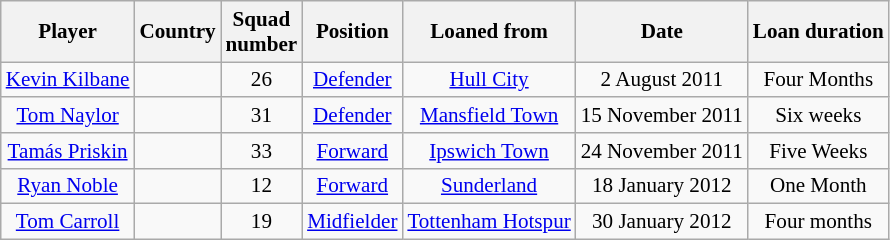<table class="wikitable" style="text-align:center; font-size:88%">
<tr>
<th>Player</th>
<th>Country</th>
<th>Squad<br>number</th>
<th>Position</th>
<th>Loaned from</th>
<th>Date</th>
<th>Loan duration</th>
</tr>
<tr>
<td><a href='#'>Kevin Kilbane</a></td>
<td></td>
<td>26</td>
<td><a href='#'>Defender</a></td>
<td><a href='#'>Hull City</a></td>
<td>2 August 2011</td>
<td>Four Months</td>
</tr>
<tr>
<td><a href='#'>Tom Naylor</a></td>
<td></td>
<td>31</td>
<td><a href='#'>Defender</a></td>
<td><a href='#'>Mansfield Town</a></td>
<td>15 November 2011</td>
<td>Six weeks</td>
</tr>
<tr>
<td><a href='#'>Tamás Priskin</a></td>
<td></td>
<td>33</td>
<td><a href='#'>Forward</a></td>
<td><a href='#'>Ipswich Town</a></td>
<td>24 November 2011</td>
<td>Five Weeks</td>
</tr>
<tr>
<td><a href='#'>Ryan Noble</a></td>
<td></td>
<td>12</td>
<td><a href='#'>Forward</a></td>
<td><a href='#'>Sunderland</a></td>
<td>18 January 2012</td>
<td>One Month</td>
</tr>
<tr>
<td><a href='#'>Tom Carroll</a></td>
<td></td>
<td>19</td>
<td><a href='#'>Midfielder</a></td>
<td><a href='#'>Tottenham Hotspur</a></td>
<td>30 January 2012</td>
<td>Four months</td>
</tr>
</table>
